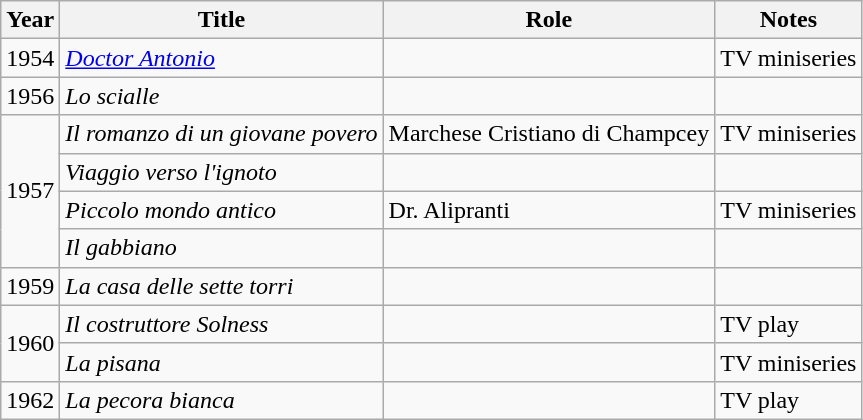<table class="wikitable plainrowheaders sortable">
<tr>
<th scope="col">Year</th>
<th scope="col">Title</th>
<th scope="col">Role</th>
<th scope="col">Notes</th>
</tr>
<tr>
<td>1954</td>
<td><em><a href='#'>Doctor Antonio</a></em></td>
<td></td>
<td>TV miniseries</td>
</tr>
<tr>
<td>1956</td>
<td><em>Lo scialle</em></td>
<td></td>
<td></td>
</tr>
<tr>
<td rowspan=4>1957</td>
<td><em>Il romanzo di un giovane povero</em></td>
<td>Marchese Cristiano di Champcey</td>
<td>TV miniseries</td>
</tr>
<tr>
<td><em>Viaggio verso l'ignoto</em></td>
<td></td>
<td></td>
</tr>
<tr>
<td><em>Piccolo mondo antico</em></td>
<td>Dr. Alipranti</td>
<td>TV miniseries</td>
</tr>
<tr>
<td><em>Il gabbiano</em></td>
<td></td>
<td></td>
</tr>
<tr>
<td>1959</td>
<td><em>La casa delle sette torri</em></td>
<td></td>
<td></td>
</tr>
<tr>
<td rowspan=2>1960</td>
<td><em>Il costruttore Solness</em></td>
<td></td>
<td>TV play</td>
</tr>
<tr>
<td><em>La pisana</em></td>
<td></td>
<td>TV miniseries</td>
</tr>
<tr>
<td>1962</td>
<td><em>La pecora bianca</em></td>
<td></td>
<td>TV play</td>
</tr>
</table>
